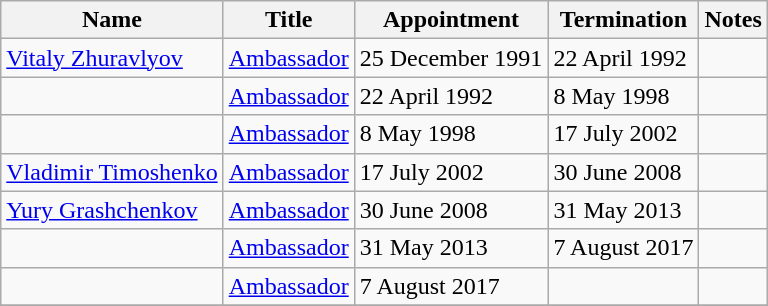<table class="wikitable">
<tr valign="middle">
<th>Name</th>
<th>Title</th>
<th>Appointment</th>
<th>Termination</th>
<th>Notes</th>
</tr>
<tr>
<td><a href='#'>Vitaly Zhuravlyov</a></td>
<td><a href='#'>Ambassador</a></td>
<td>25 December 1991</td>
<td>22 April 1992</td>
<td></td>
</tr>
<tr>
<td></td>
<td><a href='#'>Ambassador</a></td>
<td>22 April 1992</td>
<td>8 May 1998</td>
<td></td>
</tr>
<tr>
<td></td>
<td><a href='#'>Ambassador</a></td>
<td>8 May 1998</td>
<td>17 July 2002</td>
<td></td>
</tr>
<tr>
<td><a href='#'>Vladimir Timoshenko</a></td>
<td><a href='#'>Ambassador</a></td>
<td>17 July 2002</td>
<td>30 June 2008</td>
<td></td>
</tr>
<tr>
<td><a href='#'>Yury Grashchenkov</a></td>
<td><a href='#'>Ambassador</a></td>
<td>30 June 2008</td>
<td>31 May 2013</td>
<td></td>
</tr>
<tr>
<td></td>
<td><a href='#'>Ambassador</a></td>
<td>31 May 2013</td>
<td>7 August 2017</td>
<td></td>
</tr>
<tr>
<td></td>
<td><a href='#'>Ambassador</a></td>
<td>7 August 2017</td>
<td></td>
<td></td>
</tr>
<tr>
</tr>
</table>
